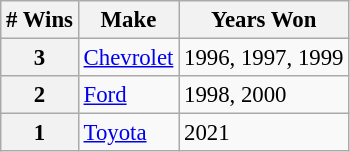<table class="wikitable" style="font-size: 95%;">
<tr>
<th># Wins</th>
<th>Make</th>
<th>Years Won</th>
</tr>
<tr>
<th>3</th>
<td> <a href='#'>Chevrolet</a></td>
<td>1996, 1997, 1999</td>
</tr>
<tr>
<th>2</th>
<td> <a href='#'>Ford</a></td>
<td>1998, 2000</td>
</tr>
<tr>
<th>1</th>
<td> <a href='#'>Toyota</a></td>
<td>2021</td>
</tr>
</table>
